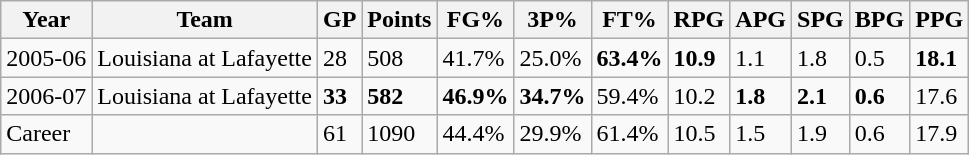<table class="wikitable">
<tr>
<th>Year</th>
<th>Team</th>
<th>GP</th>
<th>Points</th>
<th>FG%</th>
<th>3P%</th>
<th>FT%</th>
<th>RPG</th>
<th>APG</th>
<th>SPG</th>
<th>BPG</th>
<th>PPG</th>
</tr>
<tr>
<td>2005-06</td>
<td>Louisiana at Lafayette</td>
<td>28</td>
<td>508</td>
<td>41.7%</td>
<td>25.0%</td>
<td><strong>63.4%</strong></td>
<td><strong>10.9</strong></td>
<td>1.1</td>
<td>1.8</td>
<td>0.5</td>
<td><strong>18.1</strong></td>
</tr>
<tr>
<td>2006-07</td>
<td>Louisiana at Lafayette</td>
<td><strong>33</strong></td>
<td><strong>582</strong></td>
<td><strong>46.9%</strong></td>
<td><strong>34.7%</strong></td>
<td>59.4%</td>
<td>10.2</td>
<td><strong>1.8</strong></td>
<td><strong>2.1</strong></td>
<td><strong>0.6</strong></td>
<td>17.6</td>
</tr>
<tr>
<td>Career</td>
<td></td>
<td>61</td>
<td>1090</td>
<td>44.4%</td>
<td>29.9%</td>
<td>61.4%</td>
<td>10.5</td>
<td>1.5</td>
<td>1.9</td>
<td>0.6</td>
<td>17.9</td>
</tr>
</table>
